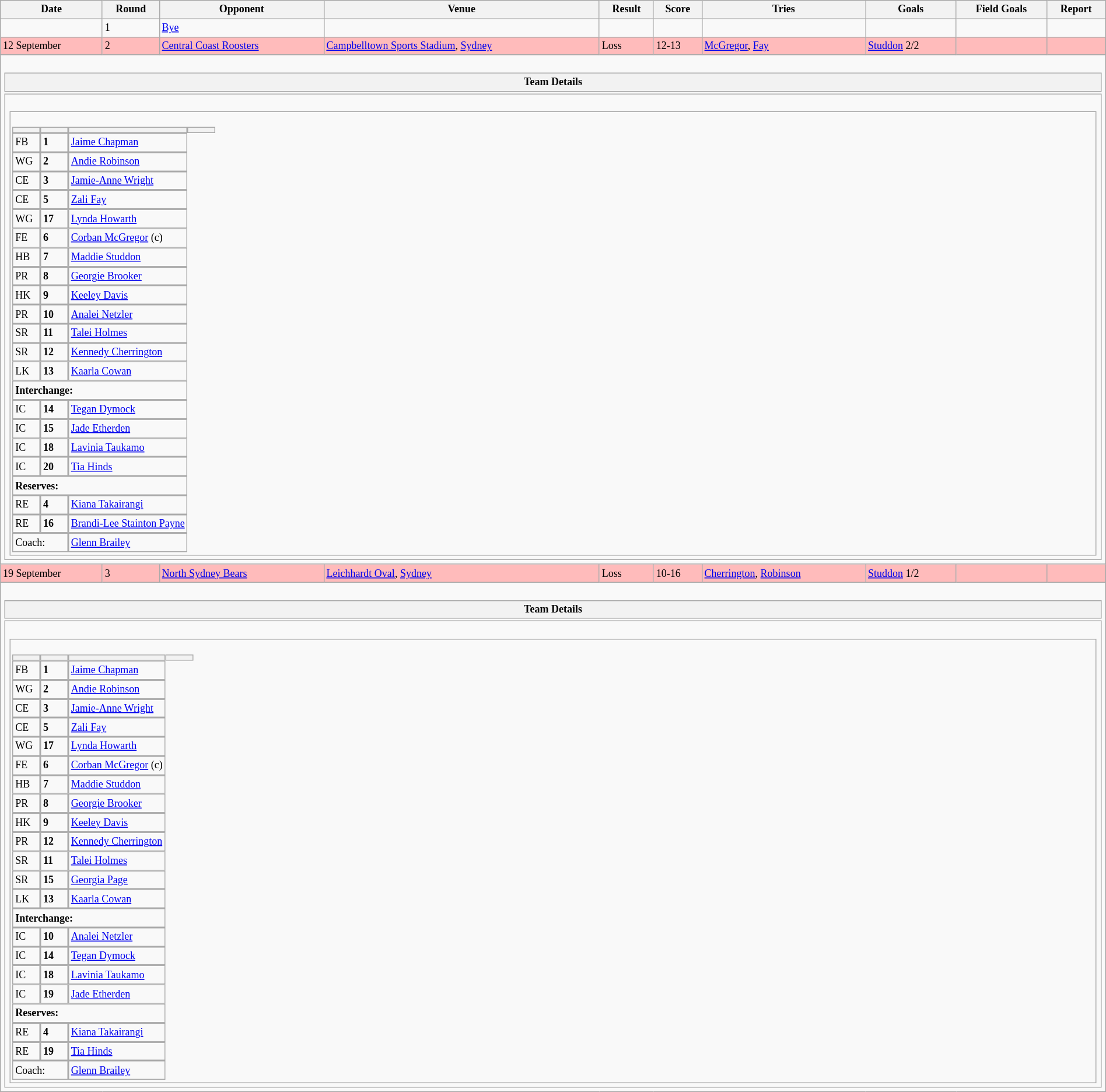<table class="wikitable"  style="font-size:75%; width:100%;">
<tr>
<th>Date</th>
<th>Round</th>
<th>Opponent</th>
<th>Venue</th>
<th>Result</th>
<th>Score</th>
<th>Tries</th>
<th>Goals</th>
<th>Field Goals</th>
<th>Report</th>
</tr>
<tr>
<td></td>
<td>1</td>
<td><a href='#'>Bye</a></td>
<td></td>
<td></td>
<td></td>
<td></td>
<td></td>
<td></td>
<td></td>
</tr>
<tr style="background:#fbb;">
<td>12 September</td>
<td>2</td>
<td> <a href='#'>Central Coast Roosters</a></td>
<td><a href='#'>Campbelltown Sports Stadium</a>, <a href='#'>Sydney</a></td>
<td>Loss</td>
<td>12-13</td>
<td><a href='#'>McGregor</a>, <a href='#'>Fay</a></td>
<td><a href='#'>Studdon</a> 2/2</td>
<td></td>
<td></td>
</tr>
<tr>
<td colspan="10"><br><table class="mw-collapsible mw-collapsed" width="100%" border="0">
<tr>
<th>Team Details</th>
</tr>
<tr>
<td><br><table width="100%">
<tr>
<td width="50%" valign="top"><br><table cellpadding="0" cellspacing="0">
<tr>
<th width="25"></th>
<th width="25"></th>
<th></th>
<th width="25"></th>
</tr>
<tr>
<td>FB</td>
<td><strong>1</strong></td>
<td><a href='#'>Jaime Chapman</a></td>
</tr>
<tr>
<td>WG</td>
<td><strong>2</strong></td>
<td><a href='#'>Andie Robinson</a></td>
</tr>
<tr>
<td>CE</td>
<td><strong>3</strong></td>
<td><a href='#'>Jamie-Anne Wright</a></td>
</tr>
<tr>
<td>CE</td>
<td><strong>5</strong></td>
<td><a href='#'>Zali Fay</a></td>
</tr>
<tr>
<td>WG</td>
<td><strong>17</strong></td>
<td><a href='#'>Lynda Howarth</a></td>
</tr>
<tr>
<td>FE</td>
<td><strong>6</strong></td>
<td><a href='#'>Corban McGregor</a> (c)</td>
</tr>
<tr>
<td>HB</td>
<td><strong>7</strong></td>
<td><a href='#'>Maddie Studdon</a></td>
</tr>
<tr>
<td>PR</td>
<td><strong>8</strong></td>
<td><a href='#'>Georgie Brooker</a></td>
</tr>
<tr>
<td>HK</td>
<td><strong>9</strong></td>
<td><a href='#'>Keeley Davis</a></td>
</tr>
<tr>
<td>PR</td>
<td><strong>10</strong></td>
<td><a href='#'>Analei Netzler</a></td>
</tr>
<tr>
<td>SR</td>
<td><strong>11</strong></td>
<td><a href='#'>Talei Holmes</a></td>
</tr>
<tr>
<td>SR</td>
<td><strong>12</strong></td>
<td><a href='#'>Kennedy Cherrington</a></td>
</tr>
<tr>
<td>LK</td>
<td><strong>13</strong></td>
<td><a href='#'>Kaarla Cowan</a></td>
</tr>
<tr>
<td colspan="3"><strong>Interchange:</strong></td>
</tr>
<tr>
<td>IC</td>
<td><strong>14</strong></td>
<td><a href='#'>Tegan Dymock</a></td>
</tr>
<tr>
<td>IC</td>
<td><strong>15</strong></td>
<td><a href='#'>Jade Etherden</a></td>
</tr>
<tr>
<td>IC</td>
<td><strong>18</strong></td>
<td><a href='#'>Lavinia Taukamo</a></td>
</tr>
<tr>
<td>IC</td>
<td><strong>20</strong></td>
<td><a href='#'>Tia Hinds</a></td>
</tr>
<tr>
<td colspan="3"><strong>Reserves:</strong></td>
</tr>
<tr>
<td>RE</td>
<td><strong>4</strong></td>
<td><a href='#'>Kiana Takairangi</a></td>
</tr>
<tr>
<td>RE</td>
<td><strong>16</strong></td>
<td><a href='#'>Brandi-Lee Stainton Payne</a></td>
</tr>
<tr>
<td colspan="2">Coach:</td>
<td><a href='#'>Glenn Brailey</a></td>
</tr>
</table>
</td>
</tr>
</table>
</td>
</tr>
</table>
</td>
</tr>
<tr style="background:#fbb;">
<td>19 September</td>
<td>3</td>
<td> <a href='#'>North Sydney Bears</a></td>
<td><a href='#'>Leichhardt Oval</a>, <a href='#'>Sydney</a></td>
<td>Loss</td>
<td>10-16</td>
<td><a href='#'>Cherrington</a>, <a href='#'>Robinson</a></td>
<td><a href='#'>Studdon</a> 1/2</td>
<td></td>
<td></td>
</tr>
<tr>
<td colspan="10"><br><table class="mw-collapsible mw-collapsed" width="100%" border="0">
<tr>
<th>Team Details</th>
</tr>
<tr>
<td><br><table width="100%">
<tr>
<td width="50%" valign="top"><br><table cellpadding="0" cellspacing="0">
<tr>
<th width="25"></th>
<th width="25"></th>
<th></th>
<th width="25"></th>
</tr>
<tr>
<td>FB</td>
<td><strong>1</strong></td>
<td><a href='#'>Jaime Chapman</a></td>
</tr>
<tr>
<td>WG</td>
<td><strong>2</strong></td>
<td><a href='#'>Andie Robinson</a></td>
</tr>
<tr>
<td>CE</td>
<td><strong>3</strong></td>
<td><a href='#'>Jamie-Anne Wright</a></td>
</tr>
<tr>
<td>CE</td>
<td><strong>5</strong></td>
<td><a href='#'>Zali Fay</a></td>
</tr>
<tr>
<td>WG</td>
<td><strong>17</strong></td>
<td><a href='#'>Lynda Howarth</a></td>
</tr>
<tr>
<td>FE</td>
<td><strong>6</strong></td>
<td><a href='#'>Corban McGregor</a> (c)</td>
</tr>
<tr>
<td>HB</td>
<td><strong>7</strong></td>
<td><a href='#'>Maddie Studdon</a></td>
</tr>
<tr>
<td>PR</td>
<td><strong>8</strong></td>
<td><a href='#'>Georgie Brooker</a></td>
</tr>
<tr>
<td>HK</td>
<td><strong>9</strong></td>
<td><a href='#'>Keeley Davis</a></td>
</tr>
<tr>
<td>PR</td>
<td><strong>12</strong></td>
<td><a href='#'>Kennedy Cherrington</a></td>
</tr>
<tr>
<td>SR</td>
<td><strong>11</strong></td>
<td><a href='#'>Talei Holmes</a></td>
</tr>
<tr>
<td>SR</td>
<td><strong>15</strong></td>
<td><a href='#'>Georgia Page</a></td>
</tr>
<tr>
<td>LK</td>
<td><strong>13</strong></td>
<td><a href='#'>Kaarla Cowan</a></td>
</tr>
<tr>
<td colspan="3"><strong>Interchange:</strong></td>
</tr>
<tr>
<td>IC</td>
<td><strong>10</strong></td>
<td><a href='#'>Analei Netzler</a></td>
</tr>
<tr>
<td>IC</td>
<td><strong>14</strong></td>
<td><a href='#'>Tegan Dymock</a></td>
</tr>
<tr>
<td>IC</td>
<td><strong>18</strong></td>
<td><a href='#'>Lavinia Taukamo</a></td>
</tr>
<tr>
<td>IC</td>
<td><strong>19</strong></td>
<td><a href='#'>Jade Etherden</a></td>
</tr>
<tr>
<td colspan="3"><strong>Reserves:</strong></td>
</tr>
<tr>
<td>RE</td>
<td><strong>4</strong></td>
<td><a href='#'>Kiana Takairangi</a></td>
</tr>
<tr>
<td>RE</td>
<td><strong>19</strong></td>
<td><a href='#'>Tia Hinds</a></td>
</tr>
<tr>
<td colspan="2">Coach:</td>
<td><a href='#'>Glenn Brailey</a></td>
</tr>
</table>
</td>
</tr>
</table>
</td>
</tr>
</table>
</td>
</tr>
</table>
